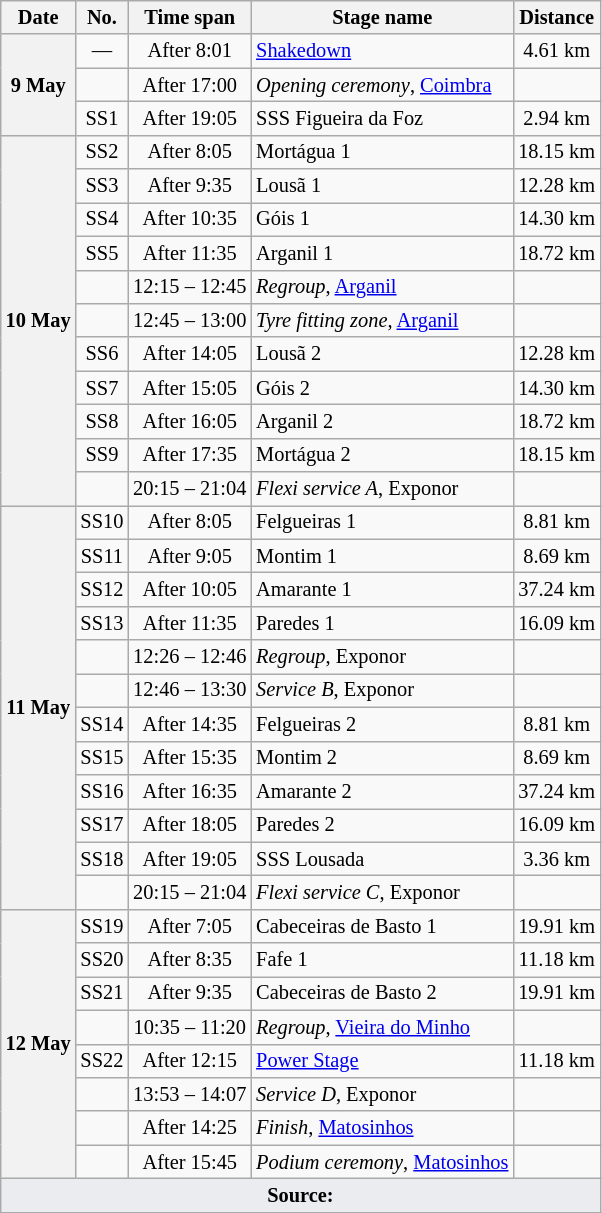<table class="wikitable" style="font-size: 85%;">
<tr>
<th>Date</th>
<th>No.</th>
<th>Time span</th>
<th>Stage name</th>
<th>Distance</th>
</tr>
<tr>
<th rowspan="3">9 May</th>
<td align="center">—</td>
<td align="center">After 8:01</td>
<td><a href='#'>Shakedown</a></td>
<td align="center">4.61 km</td>
</tr>
<tr>
<td align="center"></td>
<td align="center">After 17:00</td>
<td><em>Opening ceremony</em>, <a href='#'>Coimbra</a></td>
<td></td>
</tr>
<tr>
<td align="center">SS1</td>
<td align="center">After 19:05</td>
<td>SSS Figueira da Foz</td>
<td align="center">2.94 km</td>
</tr>
<tr>
<th rowspan="11">10 May</th>
<td align="center">SS2</td>
<td align="center">After 8:05</td>
<td>Mortágua 1</td>
<td align="center">18.15 km</td>
</tr>
<tr>
<td align="center">SS3</td>
<td align="center">After 9:35</td>
<td>Lousã 1</td>
<td align="center">12.28 km</td>
</tr>
<tr>
<td align="center">SS4</td>
<td align="center">After 10:35</td>
<td>Góis 1</td>
<td align="center">14.30 km</td>
</tr>
<tr>
<td align="center">SS5</td>
<td align="center">After 11:35</td>
<td>Arganil 1</td>
<td align="center">18.72 km</td>
</tr>
<tr>
<td align="center"></td>
<td align="center">12:15 – 12:45</td>
<td><em>Regroup</em>, <a href='#'>Arganil</a></td>
<td></td>
</tr>
<tr>
<td align="center"></td>
<td align="center">12:45 – 13:00</td>
<td><em>Tyre fitting zone</em>, <a href='#'>Arganil</a></td>
<td></td>
</tr>
<tr>
<td align="center">SS6</td>
<td align="center">After 14:05</td>
<td>Lousã 2</td>
<td align="center">12.28 km</td>
</tr>
<tr>
<td align="center">SS7</td>
<td align="center">After 15:05</td>
<td>Góis 2</td>
<td align="center">14.30 km</td>
</tr>
<tr>
<td align="center">SS8</td>
<td align="center">After 16:05</td>
<td>Arganil 2</td>
<td align="center">18.72 km</td>
</tr>
<tr>
<td align="center">SS9</td>
<td align="center">After 17:35</td>
<td>Mortágua 2</td>
<td align="center">18.15 km</td>
</tr>
<tr>
<td align="center"></td>
<td align="center">20:15 – 21:04</td>
<td><em>Flexi service A</em>, Exponor</td>
<td></td>
</tr>
<tr>
<th rowspan="12">11 May</th>
<td align="center">SS10</td>
<td align="center">After 8:05</td>
<td>Felgueiras 1</td>
<td align="center">8.81 km</td>
</tr>
<tr>
<td align="center">SS11</td>
<td align="center">After 9:05</td>
<td>Montim 1</td>
<td align="center">8.69 km</td>
</tr>
<tr>
<td align="center">SS12</td>
<td align="center">After 10:05</td>
<td>Amarante 1</td>
<td align="center">37.24 km</td>
</tr>
<tr>
<td align="center">SS13</td>
<td align="center">After 11:35</td>
<td>Paredes 1</td>
<td align="center">16.09 km</td>
</tr>
<tr>
<td align="center"></td>
<td align="center">12:26 – 12:46</td>
<td><em>Regroup</em>, Exponor</td>
<td></td>
</tr>
<tr>
<td align="center"></td>
<td align="center">12:46 – 13:30</td>
<td><em>Service B</em>, Exponor</td>
<td></td>
</tr>
<tr>
<td align="center">SS14</td>
<td align="center">After 14:35</td>
<td>Felgueiras 2</td>
<td align="center">8.81 km</td>
</tr>
<tr>
<td align="center">SS15</td>
<td align="center">After 15:35</td>
<td>Montim 2</td>
<td align="center">8.69 km</td>
</tr>
<tr>
<td align="center">SS16</td>
<td align="center">After 16:35</td>
<td>Amarante 2</td>
<td align="center">37.24 km</td>
</tr>
<tr>
<td align="center">SS17</td>
<td align="center">After 18:05</td>
<td>Paredes 2</td>
<td align="center">16.09 km</td>
</tr>
<tr>
<td align="center">SS18</td>
<td align="center">After 19:05</td>
<td>SSS Lousada</td>
<td align="center">3.36 km</td>
</tr>
<tr>
<td align="center"></td>
<td align="center">20:15 – 21:04</td>
<td><em>Flexi service C</em>, Exponor</td>
<td></td>
</tr>
<tr>
<th rowspan="8">12 May</th>
<td align="center">SS19</td>
<td align="center">After 7:05</td>
<td>Cabeceiras de Basto 1</td>
<td align="center">19.91 km</td>
</tr>
<tr>
<td align="center">SS20</td>
<td align="center">After 8:35</td>
<td>Fafe 1</td>
<td align="center">11.18 km</td>
</tr>
<tr>
<td align="center">SS21</td>
<td align="center">After 9:35</td>
<td>Cabeceiras de Basto 2</td>
<td align="center">19.91 km</td>
</tr>
<tr>
<td align="center"></td>
<td align="center">10:35 – 11:20</td>
<td><em>Regroup</em>, <a href='#'>Vieira do Minho</a></td>
<td></td>
</tr>
<tr>
<td align="center">SS22</td>
<td align="center">After 12:15</td>
<td><a href='#'>Power Stage</a></td>
<td align="center">11.18 km</td>
</tr>
<tr>
<td align="center"></td>
<td align="center">13:53 – 14:07</td>
<td><em>Service D</em>, Exponor</td>
<td></td>
</tr>
<tr>
<td align="center"></td>
<td align="center">After 14:25</td>
<td><em>Finish</em>, <a href='#'>Matosinhos</a></td>
<td></td>
</tr>
<tr>
<td align="center"></td>
<td align="center">After 15:45</td>
<td><em>Podium ceremony</em>, <a href='#'>Matosinhos</a></td>
<td></td>
</tr>
<tr>
<td colspan="5" style="background-color:#EAECF0;text-align:center"><strong>Source:</strong></td>
</tr>
<tr>
</tr>
</table>
